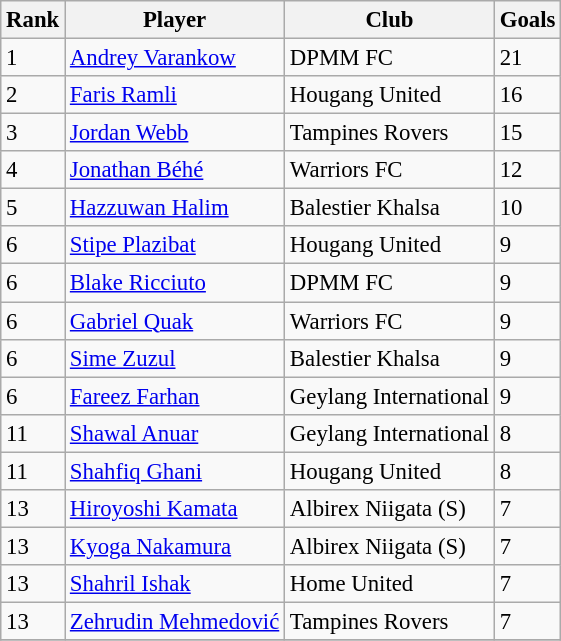<table class="wikitable plainrowheaders sortable" style="font-size:95%">
<tr>
<th>Rank</th>
<th>Player</th>
<th>Club</th>
<th>Goals</th>
</tr>
<tr>
<td>1</td>
<td align="left"> <a href='#'>Andrey Varankow</a></td>
<td align="left">DPMM FC</td>
<td>21</td>
</tr>
<tr>
<td>2</td>
<td align="left"> <a href='#'>Faris Ramli</a></td>
<td align="left">Hougang United</td>
<td>16</td>
</tr>
<tr>
<td>3</td>
<td align="left"> <a href='#'>Jordan Webb</a></td>
<td align="left">Tampines Rovers</td>
<td>15</td>
</tr>
<tr>
<td>4</td>
<td align="left"> <a href='#'>Jonathan Béhé</a></td>
<td align="left">Warriors FC</td>
<td>12</td>
</tr>
<tr>
<td>5</td>
<td align="left"> <a href='#'>Hazzuwan Halim</a></td>
<td align="left">Balestier Khalsa</td>
<td>10</td>
</tr>
<tr>
<td>6</td>
<td align="left"> <a href='#'>Stipe Plazibat</a></td>
<td align="left">Hougang United</td>
<td>9</td>
</tr>
<tr>
<td>6</td>
<td align="left"> <a href='#'>Blake Ricciuto</a></td>
<td align="left">DPMM FC</td>
<td>9</td>
</tr>
<tr>
<td>6</td>
<td align="left"> <a href='#'>Gabriel Quak</a></td>
<td align="left">Warriors FC</td>
<td>9</td>
</tr>
<tr>
<td>6</td>
<td align="left"> <a href='#'>Sime Zuzul</a></td>
<td align="left">Balestier Khalsa</td>
<td>9</td>
</tr>
<tr>
<td>6</td>
<td align="left"> <a href='#'>Fareez Farhan</a></td>
<td align="left">Geylang International</td>
<td>9</td>
</tr>
<tr>
<td>11</td>
<td align="left"> <a href='#'>Shawal Anuar</a></td>
<td align="left">Geylang International</td>
<td>8</td>
</tr>
<tr>
<td>11</td>
<td align="left"> <a href='#'>Shahfiq Ghani</a></td>
<td align="left">Hougang United</td>
<td>8</td>
</tr>
<tr>
<td>13</td>
<td align="left"> <a href='#'>Hiroyoshi Kamata</a></td>
<td align="left">Albirex Niigata (S)</td>
<td>7</td>
</tr>
<tr>
<td>13</td>
<td align="left"> <a href='#'>Kyoga Nakamura</a></td>
<td align="left">Albirex Niigata (S)</td>
<td>7</td>
</tr>
<tr>
<td>13</td>
<td align="left"> <a href='#'>Shahril Ishak</a></td>
<td align="left">Home United</td>
<td>7</td>
</tr>
<tr>
<td>13</td>
<td align="left"> <a href='#'>Zehrudin Mehmedović</a></td>
<td align="left">Tampines Rovers</td>
<td>7</td>
</tr>
<tr>
</tr>
</table>
